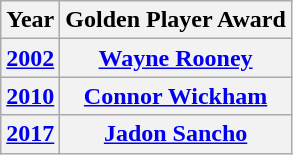<table class="wikitable" style="text-align: center;">
<tr>
<th>Year</th>
<th>Golden Player Award</th>
</tr>
<tr>
<th> <a href='#'>2002</a></th>
<th><a href='#'>Wayne Rooney</a></th>
</tr>
<tr>
<th> <a href='#'>2010</a></th>
<th><a href='#'>Connor Wickham</a></th>
</tr>
<tr>
<th> <a href='#'>2017</a></th>
<th><a href='#'>Jadon Sancho</a></th>
</tr>
</table>
